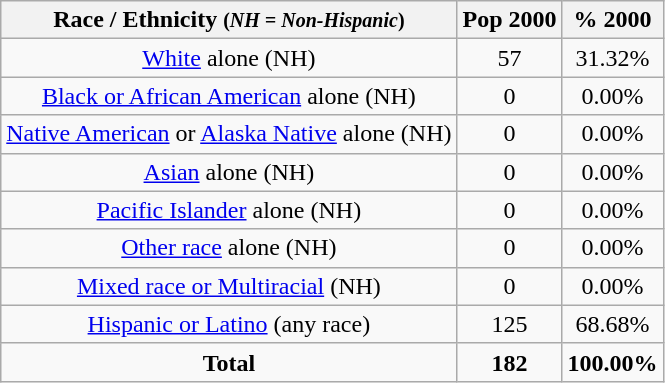<table class="wikitable" style="text-align:center;">
<tr>
<th>Race / Ethnicity <small>(<em>NH = Non-Hispanic</em>)</small></th>
<th>Pop 2000</th>
<th>% 2000</th>
</tr>
<tr>
<td><a href='#'>White</a> alone (NH)</td>
<td>57</td>
<td>31.32%</td>
</tr>
<tr>
<td><a href='#'>Black or African American</a> alone (NH)</td>
<td>0</td>
<td>0.00%</td>
</tr>
<tr>
<td><a href='#'>Native American</a> or <a href='#'>Alaska Native</a> alone (NH)</td>
<td>0</td>
<td>0.00%</td>
</tr>
<tr>
<td><a href='#'>Asian</a> alone (NH)</td>
<td>0</td>
<td>0.00%</td>
</tr>
<tr>
<td><a href='#'>Pacific Islander</a> alone (NH)</td>
<td>0</td>
<td>0.00%</td>
</tr>
<tr>
<td><a href='#'>Other race</a> alone (NH)</td>
<td>0</td>
<td>0.00%</td>
</tr>
<tr>
<td><a href='#'>Mixed race or Multiracial</a> (NH)</td>
<td>0</td>
<td>0.00%</td>
</tr>
<tr>
<td><a href='#'>Hispanic or Latino</a> (any race)</td>
<td>125</td>
<td>68.68%</td>
</tr>
<tr>
<td><strong>Total</strong></td>
<td><strong>182</strong></td>
<td><strong>100.00%</strong></td>
</tr>
</table>
